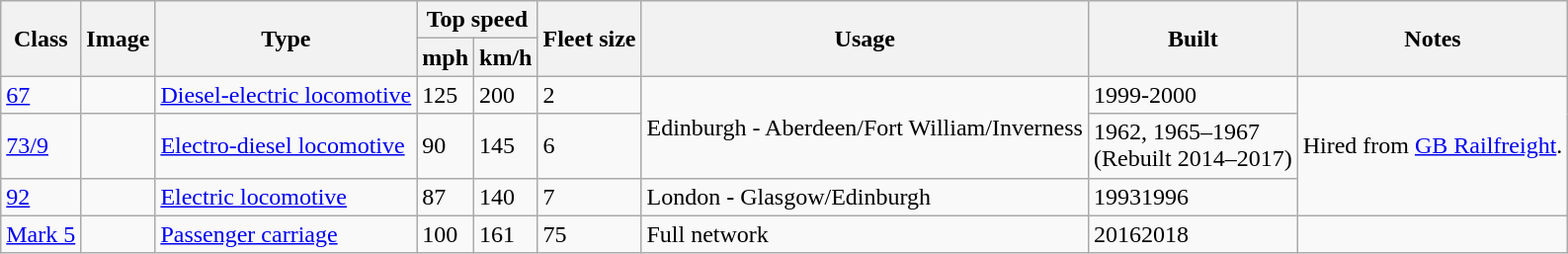<table class="wikitable">
<tr ---- bgcolor=#f9f9f9>
<th rowspan="2">Class</th>
<th rowspan="2">Image</th>
<th rowspan="2">Type</th>
<th colspan="2">Top speed</th>
<th rowspan="2">Fleet size</th>
<th rowspan="2">Usage</th>
<th rowspan="2">Built</th>
<th rowspan="2">Notes</th>
</tr>
<tr ---- bgcolor=#f9f9f9>
<th>mph</th>
<th>km/h</th>
</tr>
<tr>
<td><a href='#'>67</a></td>
<td></td>
<td><a href='#'>Diesel-electric locomotive</a></td>
<td>125</td>
<td>200</td>
<td>2</td>
<td rowspan="2">Edinburgh - Aberdeen/Fort William/Inverness </td>
<td>1999-2000</td>
<td rowspan="3">Hired from <a href='#'>GB Railfreight</a>.</td>
</tr>
<tr>
<td><a href='#'>73/9</a></td>
<td></td>
<td><a href='#'>Electro-diesel locomotive</a></td>
<td>90</td>
<td>145</td>
<td>6</td>
<td>1962, 1965–1967<br>(Rebuilt 2014–2017)</td>
</tr>
<tr>
<td><a href='#'>92</a></td>
<td></td>
<td><a href='#'>Electric locomotive</a></td>
<td>87</td>
<td>140</td>
<td>7</td>
<td>London - Glasgow/Edinburgh</td>
<td>19931996</td>
</tr>
<tr>
<td><a href='#'>Mark 5</a></td>
<td></td>
<td><a href='#'>Passenger carriage</a></td>
<td>100</td>
<td>161</td>
<td>75</td>
<td>Full network</td>
<td>20162018</td>
<td></td>
</tr>
</table>
